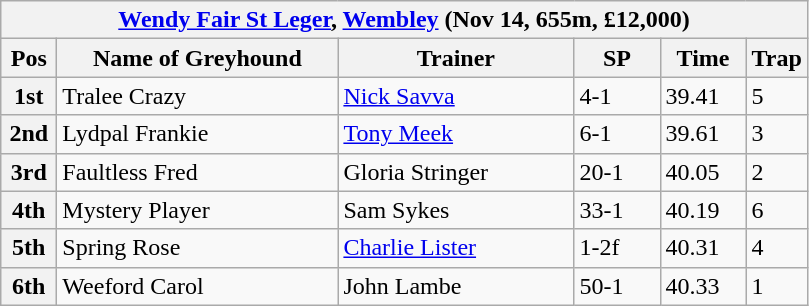<table class="wikitable">
<tr>
<th colspan="6"><a href='#'>Wendy Fair St Leger</a>, <a href='#'>Wembley</a> (Nov 14, 655m, £12,000)</th>
</tr>
<tr>
<th width=30>Pos</th>
<th width=180>Name of Greyhound</th>
<th width=150>Trainer</th>
<th width=50>SP</th>
<th width=50>Time</th>
<th width=30>Trap</th>
</tr>
<tr>
<th>1st</th>
<td>Tralee Crazy</td>
<td><a href='#'>Nick Savva</a></td>
<td>4-1</td>
<td>39.41</td>
<td>5</td>
</tr>
<tr>
<th>2nd</th>
<td>Lydpal Frankie</td>
<td><a href='#'>Tony Meek</a></td>
<td>6-1</td>
<td>39.61</td>
<td>3</td>
</tr>
<tr>
<th>3rd</th>
<td>Faultless Fred</td>
<td>Gloria Stringer</td>
<td>20-1</td>
<td>40.05</td>
<td>2</td>
</tr>
<tr>
<th>4th</th>
<td>Mystery Player</td>
<td>Sam Sykes</td>
<td>33-1</td>
<td>40.19</td>
<td>6</td>
</tr>
<tr>
<th>5th</th>
<td>Spring Rose</td>
<td><a href='#'>Charlie Lister</a></td>
<td>1-2f</td>
<td>40.31</td>
<td>4</td>
</tr>
<tr>
<th>6th</th>
<td>Weeford Carol</td>
<td>John Lambe</td>
<td>50-1</td>
<td>40.33</td>
<td>1</td>
</tr>
</table>
